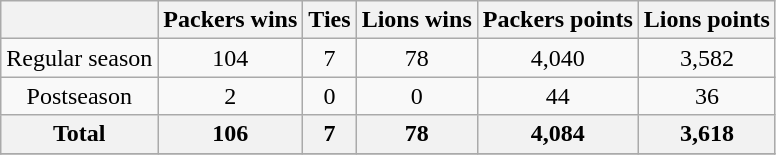<table class="wikitable" style="text-align: center;">
<tr>
<th></th>
<th>Packers wins</th>
<th>Ties</th>
<th>Lions wins</th>
<th>Packers points</th>
<th>Lions points</th>
</tr>
<tr>
<td>Regular season</td>
<td>104</td>
<td>7</td>
<td>78</td>
<td>4,040</td>
<td>3,582</td>
</tr>
<tr>
<td>Postseason</td>
<td>2</td>
<td>0</td>
<td>0</td>
<td>44</td>
<td>36</td>
</tr>
<tr>
<th>Total</th>
<th>106</th>
<th>7</th>
<th>78</th>
<th>4,084</th>
<th>3,618</th>
</tr>
<tr>
</tr>
</table>
